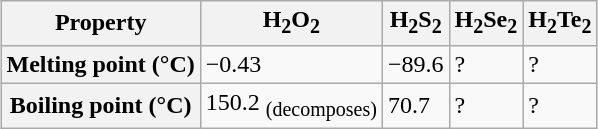<table class="wikitable" style="margin: 1em auto 1em auto">
<tr>
<th>Property</th>
<th>H<sub>2</sub>O<sub>2</sub></th>
<th>H<sub>2</sub>S<sub>2</sub></th>
<th>H<sub>2</sub>Se<sub>2</sub></th>
<th>H<sub>2</sub>Te<sub>2</sub></th>
</tr>
<tr>
<th>Melting point (°C)</th>
<td>−0.43</td>
<td>−89.6</td>
<td>?</td>
<td>?</td>
</tr>
<tr>
<th>Boiling point (°C)</th>
<td>150.2 <sub>(decomposes)</sub></td>
<td>70.7</td>
<td>?</td>
<td>?</td>
</tr>
</table>
